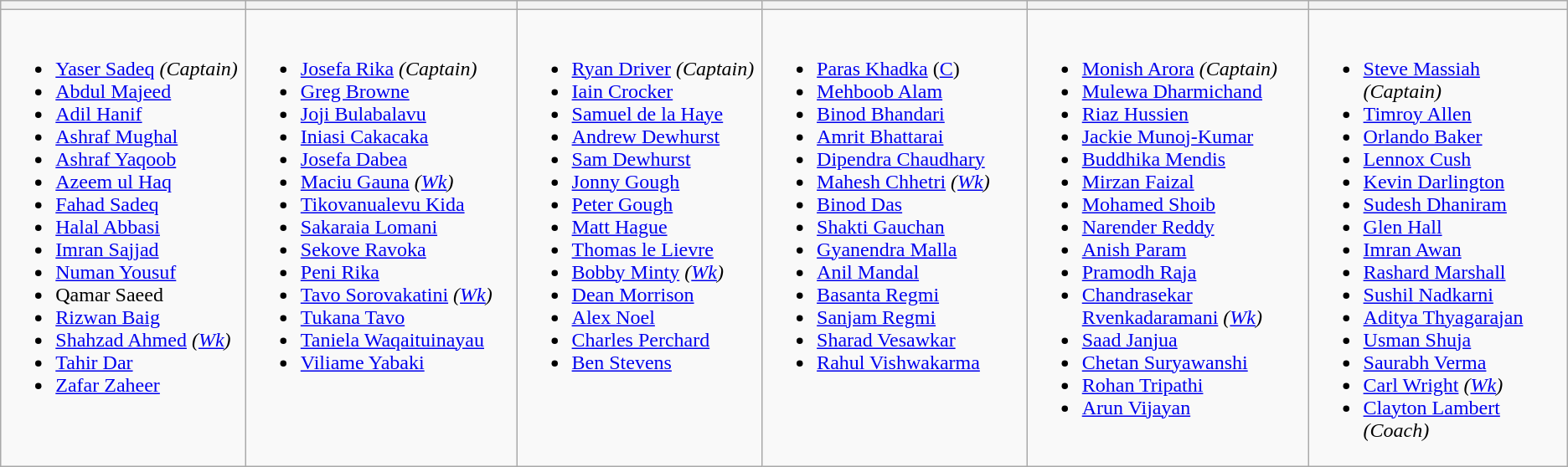<table class="wikitable">
<tr>
<th width=330></th>
<th width=330></th>
<th width=330></th>
<th width=330></th>
<th width=330></th>
<th width=330></th>
</tr>
<tr>
<td valign=top><br><ul><li><a href='#'>Yaser Sadeq</a> <em>(Captain)</em></li><li><a href='#'>Abdul Majeed</a></li><li><a href='#'>Adil Hanif</a></li><li><a href='#'>Ashraf Mughal</a></li><li><a href='#'>Ashraf Yaqoob</a></li><li><a href='#'>Azeem ul Haq</a></li><li><a href='#'>Fahad Sadeq</a></li><li><a href='#'>Halal Abbasi</a></li><li><a href='#'>Imran Sajjad</a></li><li><a href='#'>Numan Yousuf</a></li><li>Qamar Saeed</li><li><a href='#'>Rizwan Baig</a></li><li><a href='#'>Shahzad Ahmed</a> <em>(<a href='#'>Wk</a>)</em></li><li><a href='#'>Tahir Dar</a></li><li><a href='#'>Zafar Zaheer</a></li></ul></td>
<td valign=top><br><ul><li><a href='#'>Josefa Rika</a> <em>(Captain)</em></li><li><a href='#'>Greg Browne</a></li><li><a href='#'>Joji Bulabalavu</a></li><li><a href='#'>Iniasi Cakacaka</a></li><li><a href='#'>Josefa Dabea</a></li><li><a href='#'>Maciu Gauna</a> <em>(<a href='#'>Wk</a>)</em></li><li><a href='#'>Tikovanualevu Kida</a></li><li><a href='#'>Sakaraia Lomani</a></li><li><a href='#'>Sekove Ravoka</a></li><li><a href='#'>Peni Rika</a></li><li><a href='#'>Tavo Sorovakatini</a> <em>(<a href='#'>Wk</a>)</em></li><li><a href='#'>Tukana Tavo</a></li><li><a href='#'>Taniela Waqaituinayau</a></li><li><a href='#'>Viliame Yabaki</a></li></ul></td>
<td valign=top><br><ul><li><a href='#'>Ryan Driver</a> <em>(Captain)</em></li><li><a href='#'>Iain Crocker</a></li><li><a href='#'>Samuel de la Haye</a></li><li><a href='#'>Andrew Dewhurst</a></li><li><a href='#'>Sam Dewhurst</a></li><li><a href='#'>Jonny Gough</a></li><li><a href='#'>Peter Gough</a></li><li><a href='#'>Matt Hague</a></li><li><a href='#'>Thomas le Lievre</a></li><li><a href='#'>Bobby Minty</a> <em>(<a href='#'>Wk</a>)</em></li><li><a href='#'>Dean Morrison</a></li><li><a href='#'>Alex Noel</a></li><li><a href='#'>Charles Perchard</a></li><li><a href='#'>Ben Stevens</a></li></ul></td>
<td valign=top><br><ul><li><a href='#'>Paras Khadka</a> (<a href='#'>C</a>)</li><li><a href='#'>Mehboob Alam</a></li><li><a href='#'>Binod Bhandari</a></li><li><a href='#'>Amrit Bhattarai</a></li><li><a href='#'>Dipendra Chaudhary</a></li><li><a href='#'>Mahesh Chhetri</a> <em>(<a href='#'>Wk</a>)</em></li><li><a href='#'>Binod Das</a></li><li><a href='#'>Shakti Gauchan</a></li><li><a href='#'>Gyanendra Malla</a></li><li><a href='#'>Anil Mandal</a></li><li><a href='#'>Basanta Regmi</a></li><li><a href='#'>Sanjam Regmi</a></li><li><a href='#'>Sharad Vesawkar</a></li><li><a href='#'>Rahul Vishwakarma</a></li></ul></td>
<td valign=top><br><ul><li><a href='#'>Monish Arora</a> <em>(Captain)</em></li><li><a href='#'>Mulewa Dharmichand</a></li><li><a href='#'>Riaz Hussien</a></li><li><a href='#'>Jackie Munoj-Kumar</a></li><li><a href='#'>Buddhika Mendis</a></li><li><a href='#'>Mirzan Faizal</a></li><li><a href='#'>Mohamed Shoib</a></li><li><a href='#'>Narender Reddy</a></li><li><a href='#'>Anish Param</a></li><li><a href='#'>Pramodh Raja</a></li><li><a href='#'>Chandrasekar Rvenkadaramani</a> <em>(<a href='#'>Wk</a>)</em></li><li><a href='#'>Saad Janjua</a></li><li><a href='#'>Chetan Suryawanshi</a></li><li><a href='#'>Rohan Tripathi</a></li><li><a href='#'>Arun Vijayan</a></li></ul></td>
<td valign=top><br><ul><li><a href='#'>Steve Massiah</a> <em>(Captain)</em></li><li><a href='#'>Timroy Allen</a></li><li><a href='#'>Orlando Baker</a></li><li><a href='#'>Lennox Cush</a></li><li><a href='#'>Kevin Darlington</a></li><li><a href='#'>Sudesh Dhaniram</a></li><li><a href='#'>Glen Hall</a></li><li><a href='#'>Imran Awan</a></li><li><a href='#'>Rashard Marshall</a></li><li><a href='#'>Sushil Nadkarni</a></li><li><a href='#'>Aditya Thyagarajan</a></li><li><a href='#'>Usman Shuja</a></li><li><a href='#'>Saurabh Verma</a></li><li><a href='#'>Carl Wright</a> <em>(<a href='#'>Wk</a>)</em></li><li><a href='#'>Clayton Lambert</a> <em>(Coach)</em></li></ul></td>
</tr>
</table>
